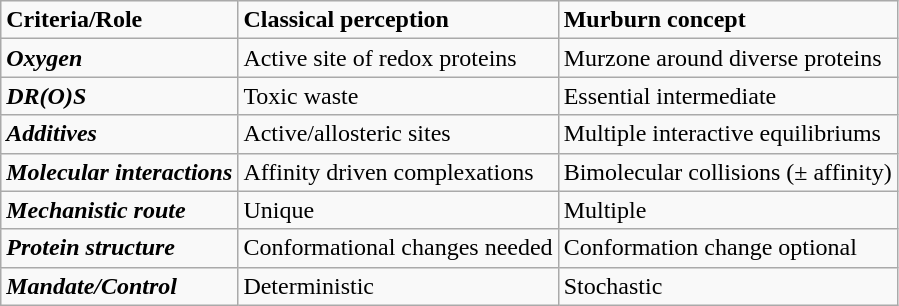<table class="wikitable">
<tr>
<td><strong>Criteria/Role</strong></td>
<td><strong>Classical perception</strong></td>
<td><strong>Murburn concept</strong></td>
</tr>
<tr>
<td><strong><em>Oxygen</em></strong></td>
<td>Active site  of redox proteins</td>
<td>Murzone around  diverse proteins</td>
</tr>
<tr>
<td><strong><em>DR(O)S</em></strong></td>
<td>Toxic waste</td>
<td>Essential intermediate</td>
</tr>
<tr>
<td><strong><em>Additives</em></strong></td>
<td>Active/allosteric  sites</td>
<td>Multiple  interactive equilibriums</td>
</tr>
<tr>
<td><strong><em>Molecular interactions</em></strong></td>
<td>Affinity driven complexations</td>
<td>Bimolecular collisions (± affinity)</td>
</tr>
<tr>
<td><strong><em>Mechanistic  route</em></strong></td>
<td>Unique</td>
<td>Multiple</td>
</tr>
<tr>
<td><strong><em>Protein structure</em></strong></td>
<td>Conformational changes needed</td>
<td>Conformation change optional</td>
</tr>
<tr>
<td><strong><em>Mandate/Control</em></strong></td>
<td>Deterministic</td>
<td>Stochastic</td>
</tr>
</table>
